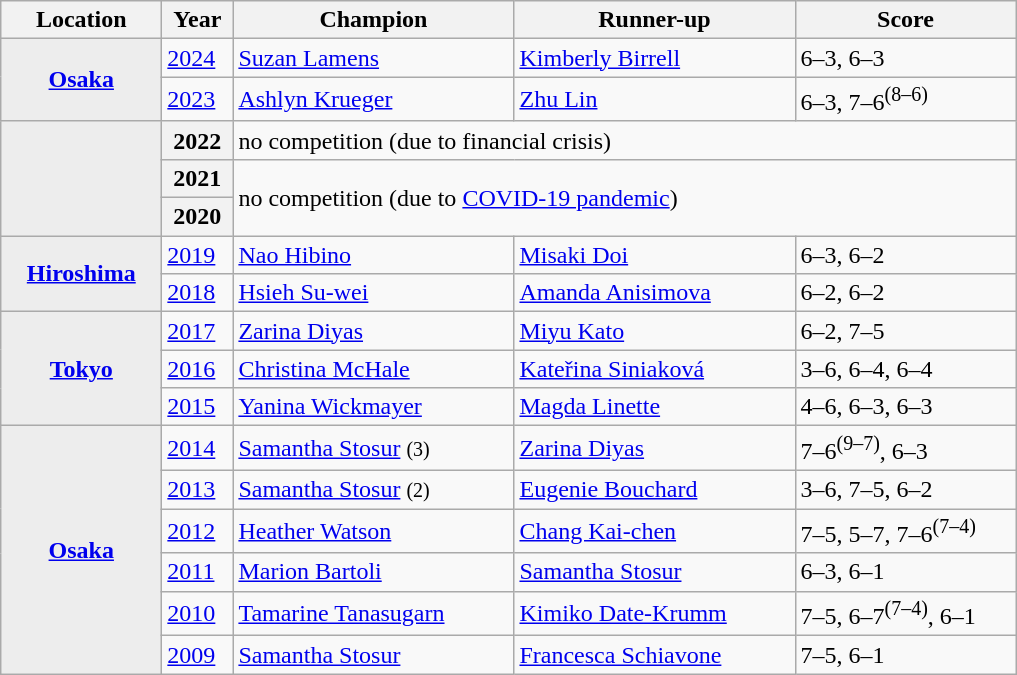<table class="wikitable">
<tr>
<th style="width:100px">Location</th>
<th style="width:40px">Year</th>
<th style="width:180px">Champion</th>
<th style="width:180px">Runner-up</th>
<th style="width:140px" class="unsortable">Score</th>
</tr>
<tr>
<th rowspan="2" style="background:#ededed"><a href='#'>Osaka</a></th>
<td><a href='#'>2024</a></td>
<td> <a href='#'>Suzan Lamens</a></td>
<td> <a href='#'>Kimberly Birrell</a></td>
<td>6–3, 6–3</td>
</tr>
<tr>
<td><a href='#'>2023</a></td>
<td> <a href='#'>Ashlyn Krueger</a></td>
<td> <a href='#'>Zhu Lin</a></td>
<td>6–3, 7–6<sup>(8–6)</sup></td>
</tr>
<tr>
<th rowspan="3" style="background:#ededed"></th>
<th>2022</th>
<td colspan="3">no competition (due to financial crisis)</td>
</tr>
<tr>
<th>2021</th>
<td colspan="3" rowspan="2">no competition (due to <a href='#'>COVID-19 pandemic</a>)</td>
</tr>
<tr>
<th>2020</th>
</tr>
<tr>
<th rowspan="2" style="background:#ededed"><a href='#'>Hiroshima</a></th>
<td><a href='#'>2019</a></td>
<td> <a href='#'>Nao Hibino</a></td>
<td> <a href='#'>Misaki Doi</a></td>
<td>6–3, 6–2</td>
</tr>
<tr>
<td><a href='#'>2018</a></td>
<td> <a href='#'>Hsieh Su-wei</a></td>
<td> <a href='#'>Amanda Anisimova</a></td>
<td>6–2, 6–2</td>
</tr>
<tr>
<th rowspan="3" style="background:#ededed"><a href='#'>Tokyo</a></th>
<td><a href='#'>2017</a></td>
<td> <a href='#'>Zarina Diyas</a></td>
<td> <a href='#'>Miyu Kato</a></td>
<td>6–2, 7–5</td>
</tr>
<tr>
<td><a href='#'>2016</a></td>
<td> <a href='#'>Christina McHale</a></td>
<td> <a href='#'>Kateřina Siniaková</a></td>
<td>3–6, 6–4, 6–4</td>
</tr>
<tr>
<td><a href='#'>2015</a></td>
<td> <a href='#'>Yanina Wickmayer</a></td>
<td> <a href='#'>Magda Linette</a></td>
<td>4–6, 6–3, 6–3</td>
</tr>
<tr>
<th rowspan="6" style="background:#ededed"><a href='#'>Osaka</a></th>
<td><a href='#'>2014</a></td>
<td> <a href='#'>Samantha Stosur</a> <small> (3) </small></td>
<td> <a href='#'>Zarina Diyas</a></td>
<td>7–6<sup>(9–7)</sup>, 6–3</td>
</tr>
<tr>
<td><a href='#'>2013</a></td>
<td> <a href='#'>Samantha Stosur</a> <small> (2) </small></td>
<td> <a href='#'>Eugenie Bouchard</a></td>
<td>3–6, 7–5, 6–2</td>
</tr>
<tr>
<td><a href='#'>2012</a></td>
<td> <a href='#'>Heather Watson</a></td>
<td> <a href='#'>Chang Kai-chen</a></td>
<td>7–5, 5–7, 7–6<sup>(7–4)</sup></td>
</tr>
<tr>
<td><a href='#'>2011</a></td>
<td> <a href='#'>Marion Bartoli</a></td>
<td> <a href='#'>Samantha Stosur</a></td>
<td>6–3, 6–1</td>
</tr>
<tr>
<td><a href='#'>2010</a></td>
<td> <a href='#'>Tamarine Tanasugarn</a></td>
<td> <a href='#'>Kimiko Date-Krumm</a></td>
<td>7–5, 6–7<sup>(7–4)</sup>, 6–1</td>
</tr>
<tr>
<td><a href='#'>2009</a></td>
<td> <a href='#'>Samantha Stosur</a></td>
<td> <a href='#'>Francesca Schiavone</a></td>
<td>7–5, 6–1</td>
</tr>
</table>
